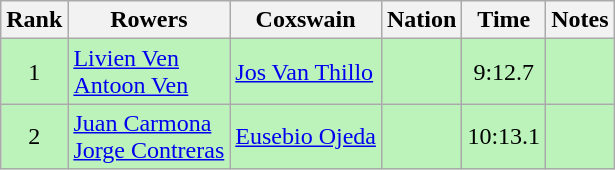<table class="wikitable sortable" style="text-align:center">
<tr>
<th>Rank</th>
<th>Rowers</th>
<th>Coxswain</th>
<th>Nation</th>
<th>Time</th>
<th>Notes</th>
</tr>
<tr bgcolor=bbf3bb>
<td>1</td>
<td align=left><a href='#'>Livien Ven</a><br><a href='#'>Antoon Ven</a></td>
<td align=left><a href='#'>Jos Van Thillo</a></td>
<td align=left></td>
<td>9:12.7</td>
<td></td>
</tr>
<tr bgcolor=bbf3bb>
<td>2</td>
<td align=left><a href='#'>Juan Carmona</a><br><a href='#'>Jorge Contreras</a></td>
<td align=left><a href='#'>Eusebio Ojeda</a></td>
<td align=left></td>
<td>10:13.1</td>
<td></td>
</tr>
</table>
